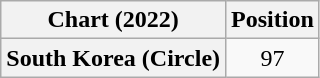<table class="wikitable plainrowheaders" style="text-align:center">
<tr>
<th scope="col">Chart (2022)</th>
<th scope="col">Position</th>
</tr>
<tr>
<th scope="row">South Korea (Circle)</th>
<td>97</td>
</tr>
</table>
